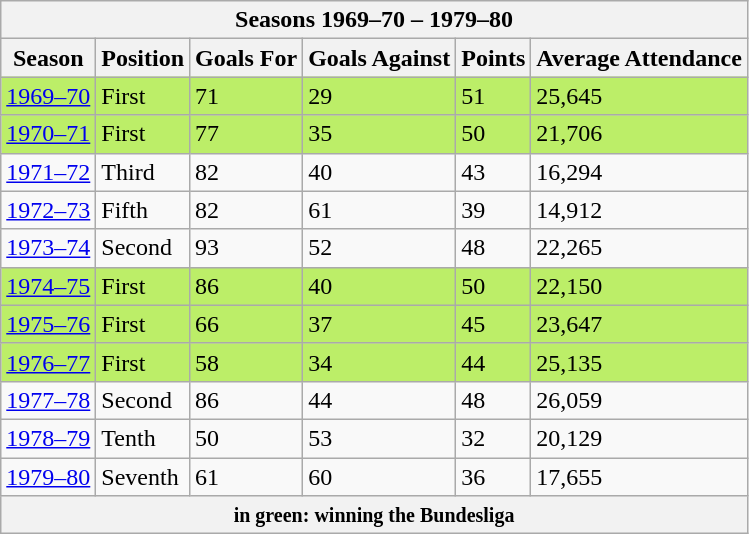<table class="wikitable float-right mw-collapsible mw-collapsed">
<tr>
<th colspan="6">Seasons 1969–70 – 1979–80</th>
</tr>
<tr class="hintergrundfarbe5">
<th>Season</th>
<th>Position</th>
<th>Goals For</th>
<th>Goals Against</th>
<th>Points</th>
<th>Average Attendance</th>
</tr>
<tr style="background:#bcee68;">
<td><a href='#'>1969–70</a></td>
<td>First</td>
<td>71</td>
<td>29</td>
<td>51</td>
<td>25,645</td>
</tr>
<tr style="background:#bcee68;">
<td><a href='#'>1970–71</a></td>
<td>First</td>
<td>77</td>
<td>35</td>
<td>50</td>
<td>21,706</td>
</tr>
<tr>
<td><a href='#'>1971–72</a></td>
<td>Third</td>
<td>82</td>
<td>40</td>
<td>43</td>
<td>16,294</td>
</tr>
<tr>
<td><a href='#'>1972–73</a></td>
<td>Fifth</td>
<td>82</td>
<td>61</td>
<td>39</td>
<td>14,912</td>
</tr>
<tr>
<td><a href='#'>1973–74</a></td>
<td>Second</td>
<td>93</td>
<td>52</td>
<td>48</td>
<td>22,265</td>
</tr>
<tr style="background:#bcee68;">
<td><a href='#'>1974–75</a></td>
<td>First</td>
<td>86</td>
<td>40</td>
<td>50</td>
<td>22,150</td>
</tr>
<tr style="background:#bcee68;">
<td><a href='#'>1975–76</a></td>
<td>First</td>
<td>66</td>
<td>37</td>
<td>45</td>
<td>23,647</td>
</tr>
<tr style="background:#bcee68;">
<td><a href='#'>1976–77</a></td>
<td>First</td>
<td>58</td>
<td>34</td>
<td>44</td>
<td>25,135</td>
</tr>
<tr>
<td><a href='#'>1977–78</a></td>
<td>Second</td>
<td>86</td>
<td>44</td>
<td>48</td>
<td>26,059</td>
</tr>
<tr>
<td><a href='#'>1978–79</a></td>
<td>Tenth</td>
<td>50</td>
<td>53</td>
<td>32</td>
<td>20,129</td>
</tr>
<tr>
<td><a href='#'>1979–80</a></td>
<td>Seventh</td>
<td>61</td>
<td>60</td>
<td>36</td>
<td>17,655</td>
</tr>
<tr>
<th colspan="6"><small>in green: winning the Bundesliga</small></th>
</tr>
</table>
